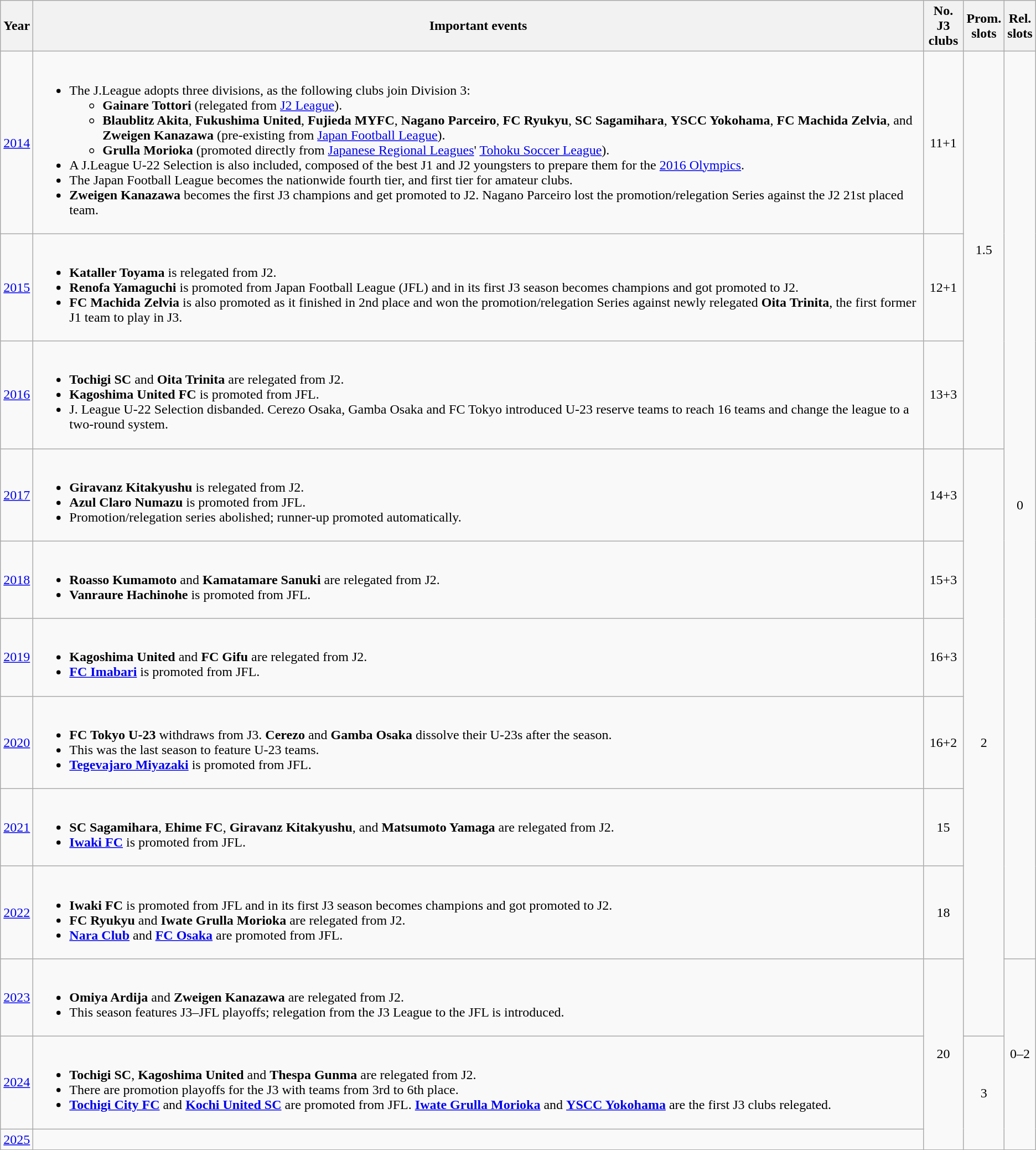<table class="wikitable">
<tr>
<th>Year</th>
<th>Important events</th>
<th>No. J3<br>clubs</th>
<th>Prom.<br>slots</th>
<th>Rel.<br>slots</th>
</tr>
<tr>
<td><a href='#'>2014</a></td>
<td><br><ul><li>The J.League adopts three divisions, as the following clubs join Division 3:<ul><li><strong>Gainare Tottori</strong> (relegated from <a href='#'>J2 League</a>).</li><li><strong>Blaublitz Akita</strong>, <strong>Fukushima United</strong>, <strong>Fujieda MYFC</strong>, <strong>Nagano Parceiro</strong>, <strong>FC Ryukyu</strong>, <strong>SC Sagamihara</strong>, <strong>YSCC Yokohama</strong>, <strong>FC Machida Zelvia</strong>, and <strong>Zweigen Kanazawa</strong> (pre-existing from <a href='#'>Japan Football League</a>).</li><li><strong>Grulla Morioka</strong> (promoted directly from <a href='#'>Japanese Regional Leagues</a>' <a href='#'>Tohoku Soccer League</a>).</li></ul></li><li>A J.League U-22 Selection is also included, composed of the best J1 and J2 youngsters to prepare them for the <a href='#'>2016 Olympics</a>.</li><li>The Japan Football League becomes the nationwide fourth tier, and first tier for amateur clubs.</li><li><strong>Zweigen Kanazawa</strong> becomes the first J3 champions and get promoted to J2. Nagano Parceiro lost the promotion/relegation Series against the J2 21st placed team.</li></ul></td>
<td align=center>11+1</td>
<td rowspan="3" align=center>1.5</td>
<td rowspan="9" align=center>0</td>
</tr>
<tr>
<td><a href='#'>2015</a></td>
<td><br><ul><li><strong>Kataller Toyama</strong> is relegated from J2.</li><li><strong>Renofa Yamaguchi</strong> is promoted from Japan Football League (JFL) and in its first J3 season becomes champions and got promoted to J2.</li><li><strong>FC Machida Zelvia</strong> is also promoted as it finished in 2nd place and won the promotion/relegation Series against newly relegated <strong>Oita Trinita</strong>, the first former J1 team to play in J3.</li></ul></td>
<td align=center>12+1</td>
</tr>
<tr>
<td><a href='#'>2016</a></td>
<td><br><ul><li><strong>Tochigi SC</strong> and <strong>Oita Trinita</strong> are relegated from J2.</li><li><strong>Kagoshima United FC</strong> is promoted from JFL.</li><li>J. League U-22 Selection disbanded. Cerezo Osaka, Gamba Osaka and FC Tokyo introduced U-23 reserve teams to reach 16 teams and change the league to a two-round system.</li></ul></td>
<td align=center>13+3</td>
</tr>
<tr>
<td><a href='#'>2017</a></td>
<td><br><ul><li><strong>Giravanz Kitakyushu</strong> is relegated from J2.</li><li><strong>Azul Claro Numazu</strong> is promoted from JFL.</li><li>Promotion/relegation series abolished; runner-up promoted automatically.</li></ul></td>
<td align=center>14+3</td>
<td rowspan="7" align=center>2</td>
</tr>
<tr>
<td><a href='#'>2018</a></td>
<td><br><ul><li><strong>Roasso Kumamoto</strong> and <strong>Kamatamare Sanuki</strong> are relegated from J2.</li><li><strong>Vanraure Hachinohe</strong> is promoted from JFL.</li></ul></td>
<td align=center>15+3</td>
</tr>
<tr>
<td><a href='#'>2019</a></td>
<td><br><ul><li><strong>Kagoshima United</strong> and <strong>FC Gifu</strong> are relegated from J2.</li><li><strong><a href='#'>FC Imabari</a></strong> is promoted from JFL.</li></ul></td>
<td align=center>16+3</td>
</tr>
<tr>
<td><a href='#'>2020</a></td>
<td><br><ul><li><strong>FC Tokyo U-23</strong> withdraws from J3. <strong>Cerezo</strong> and <strong>Gamba Osaka</strong> dissolve their U-23s after the season.</li><li>This was the last season to feature U-23 teams.</li><li><strong><a href='#'>Tegevajaro Miyazaki</a></strong> is promoted from JFL.</li></ul></td>
<td align=center>16+2</td>
</tr>
<tr>
<td><a href='#'>2021</a></td>
<td><br><ul><li><strong>SC Sagamihara</strong>, <strong>Ehime FC</strong>, <strong>Giravanz Kitakyushu</strong>, and <strong>Matsumoto Yamaga</strong> are relegated from J2.</li><li><strong><a href='#'>Iwaki FC</a></strong> is promoted from JFL.</li></ul></td>
<td align=center>15</td>
</tr>
<tr>
<td><a href='#'>2022</a></td>
<td><br><ul><li><strong>Iwaki FC</strong> is promoted from JFL and in its first J3 season becomes champions and got promoted to J2.</li><li><strong>FC Ryukyu</strong> and <strong>Iwate Grulla Morioka</strong> are relegated from J2.</li><li><strong><a href='#'>Nara Club</a></strong> and <strong><a href='#'>FC Osaka</a></strong> are promoted from JFL.</li></ul></td>
<td align=center>18</td>
</tr>
<tr>
<td><a href='#'>2023</a></td>
<td><br><ul><li><strong>Omiya Ardija</strong> and <strong>Zweigen Kanazawa</strong> are relegated from J2.</li><li>This season features J3–JFL playoffs; relegation from the J3 League to the JFL is introduced.</li></ul></td>
<td rowspan="3" align=center>20</td>
<td rowspan="3" align=center>0–2</td>
</tr>
<tr>
<td><a href='#'>2024</a></td>
<td><br><ul><li><strong>Tochigi SC</strong>, <strong>Kagoshima United</strong> and <strong>Thespa Gunma</strong> are relegated from J2.</li><li>There are promotion playoffs for the J3 with teams from 3rd to 6th place.</li><li><strong><a href='#'>Tochigi City FC</a></strong> and <strong><a href='#'>Kochi United SC</a></strong> are promoted from JFL. <strong><a href='#'>Iwate Grulla Morioka</a></strong> and <strong><a href='#'>YSCC Yokohama</a></strong> are the first J3 clubs relegated.</li></ul></td>
<td rowspan="2" align=center>3</td>
</tr>
<tr>
<td><a href='#'>2025</a></td>
<td></td>
</tr>
</table>
